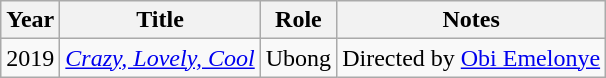<table class="wikitable sortable">
<tr>
<th>Year</th>
<th>Title</th>
<th>Role</th>
<th class="unsortable">Notes</th>
</tr>
<tr>
<td>2019</td>
<td><em><a href='#'>Crazy, Lovely, Cool</a></em></td>
<td>Ubong</td>
<td>Directed by <a href='#'>Obi Emelonye</a></td>
</tr>
</table>
